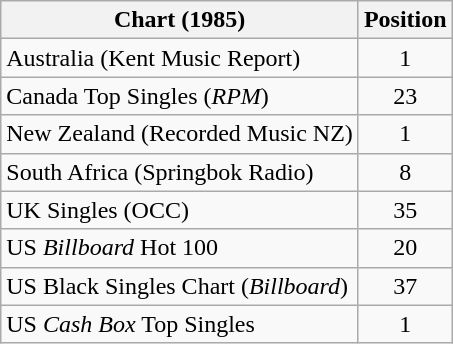<table class="wikitable sortable">
<tr>
<th>Chart (1985)</th>
<th>Position</th>
</tr>
<tr>
<td>Australia (Kent Music Report)</td>
<td style="text-align:center;">1</td>
</tr>
<tr>
<td>Canada Top Singles (<em>RPM</em>)</td>
<td style="text-align:center;">23</td>
</tr>
<tr>
<td>New Zealand (Recorded Music NZ)</td>
<td style="text-align:center;">1</td>
</tr>
<tr>
<td>South Africa (Springbok Radio)</td>
<td style="text-align:center;">8</td>
</tr>
<tr>
<td>UK Singles (OCC)</td>
<td style="text-align:center;">35</td>
</tr>
<tr>
<td align="left">US <em>Billboard</em> Hot 100</td>
<td style="text-align:center;">20</td>
</tr>
<tr>
<td align="left">US Black Singles Chart (<em>Billboard</em>)</td>
<td style="text-align:center;">37</td>
</tr>
<tr>
<td align="left">US <em>Cash Box</em> Top Singles</td>
<td style="text-align:center;">1</td>
</tr>
</table>
